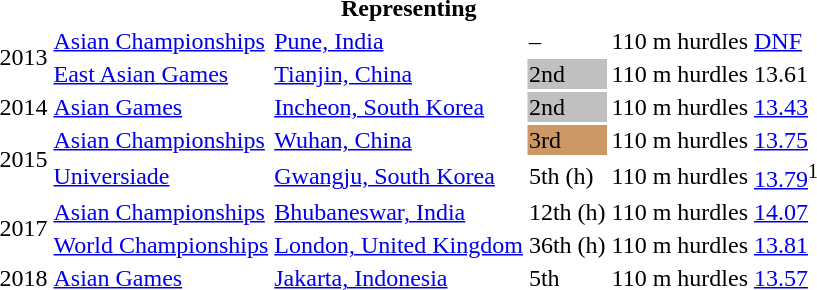<table>
<tr>
<th colspan="6">Representing </th>
</tr>
<tr>
<td rowspan=2>2013</td>
<td><a href='#'>Asian Championships</a></td>
<td><a href='#'>Pune, India</a></td>
<td>–</td>
<td>110 m hurdles</td>
<td><a href='#'>DNF</a></td>
</tr>
<tr>
<td><a href='#'>East Asian Games</a></td>
<td><a href='#'>Tianjin, China</a></td>
<td bgcolor=silver>2nd</td>
<td>110 m hurdles</td>
<td>13.61</td>
</tr>
<tr>
<td>2014</td>
<td><a href='#'>Asian Games</a></td>
<td><a href='#'>Incheon, South Korea</a></td>
<td bgcolor=silver>2nd</td>
<td>110 m hurdles</td>
<td><a href='#'>13.43</a></td>
</tr>
<tr>
<td rowspan=2>2015</td>
<td><a href='#'>Asian Championships</a></td>
<td><a href='#'>Wuhan, China</a></td>
<td bgcolor=cc9966>3rd</td>
<td>110 m hurdles</td>
<td><a href='#'>13.75</a></td>
</tr>
<tr>
<td><a href='#'>Universiade</a></td>
<td><a href='#'>Gwangju, South Korea</a></td>
<td>5th (h)</td>
<td>110 m hurdles</td>
<td><a href='#'>13.79</a><sup>1</sup></td>
</tr>
<tr>
<td rowspan=2>2017</td>
<td><a href='#'>Asian Championships</a></td>
<td><a href='#'>Bhubaneswar, India</a></td>
<td>12th (h)</td>
<td>110 m hurdles</td>
<td><a href='#'>14.07</a></td>
</tr>
<tr>
<td><a href='#'>World Championships</a></td>
<td><a href='#'>London, United Kingdom</a></td>
<td>36th (h)</td>
<td>110 m hurdles</td>
<td><a href='#'>13.81</a></td>
</tr>
<tr>
<td>2018</td>
<td><a href='#'>Asian Games</a></td>
<td><a href='#'>Jakarta, Indonesia</a></td>
<td>5th</td>
<td>110 m hurdles</td>
<td><a href='#'>13.57</a></td>
</tr>
</table>
